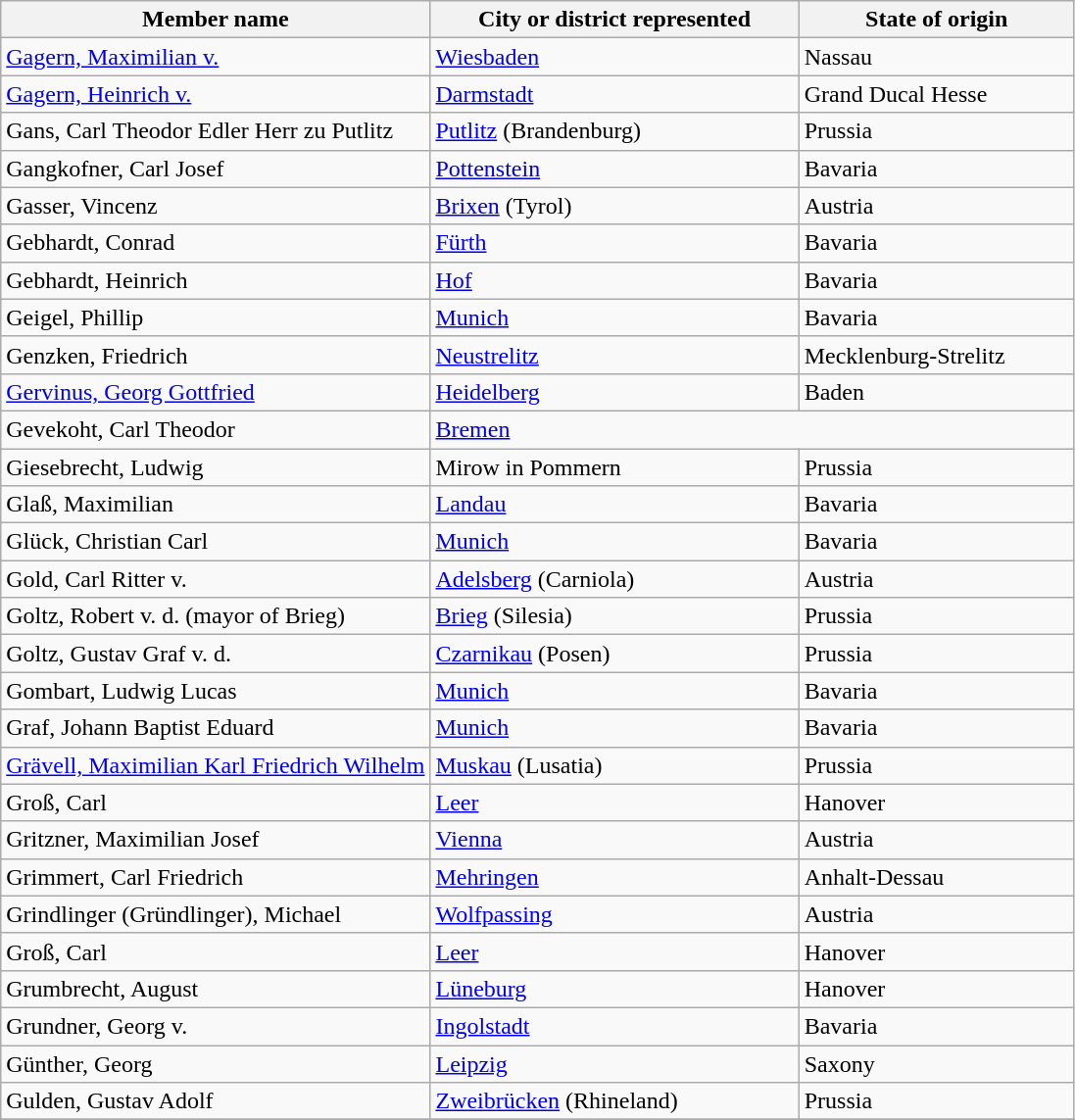<table class="wikitable">
<tr>
<th width="40%">Member name</th>
<th>City or district represented</th>
<th>State of origin</th>
</tr>
<tr>
<td><a href='#'>Gagern, Maximilian v.</a></td>
<td><a href='#'>Wiesbaden</a></td>
<td>Nassau</td>
</tr>
<tr>
<td><a href='#'>Gagern, Heinrich v.</a></td>
<td><a href='#'>Darmstadt</a></td>
<td>Grand Ducal Hesse</td>
</tr>
<tr>
<td>Gans, Carl Theodor Edler Herr zu Putlitz</td>
<td><a href='#'>Putlitz</a> (Brandenburg)</td>
<td>Prussia</td>
</tr>
<tr>
<td>Gangkofner, Carl Josef</td>
<td><a href='#'>Pottenstein</a></td>
<td>Bavaria</td>
</tr>
<tr>
<td>Gasser, Vincenz</td>
<td><a href='#'>Brixen</a> (Tyrol)</td>
<td>Austria</td>
</tr>
<tr>
<td>Gebhardt, Conrad</td>
<td><a href='#'>Fürth</a></td>
<td>Bavaria</td>
</tr>
<tr>
<td>Gebhardt, Heinrich</td>
<td><a href='#'>Hof</a></td>
<td>Bavaria</td>
</tr>
<tr>
<td>Geigel, Phillip</td>
<td><a href='#'>Munich</a></td>
<td>Bavaria</td>
</tr>
<tr>
<td>Genzken, Friedrich</td>
<td><a href='#'>Neustrelitz</a></td>
<td>Mecklenburg-Strelitz</td>
</tr>
<tr>
<td><a href='#'>Gervinus, Georg Gottfried</a></td>
<td><a href='#'>Heidelberg</a></td>
<td>Baden</td>
</tr>
<tr>
<td>Gevekoht, Carl Theodor</td>
<td colspan=2><a href='#'>Bremen</a></td>
</tr>
<tr>
<td>Giesebrecht, Ludwig</td>
<td>Mirow in Pommern</td>
<td>Prussia</td>
</tr>
<tr>
<td>Glaß, Maximilian</td>
<td><a href='#'>Landau</a></td>
<td>Bavaria</td>
</tr>
<tr>
<td>Glück, Christian Carl</td>
<td><a href='#'>Munich</a></td>
<td>Bavaria</td>
</tr>
<tr>
<td>Gold, Carl Ritter v.</td>
<td><a href='#'>Adelsberg</a> (Carniola)</td>
<td>Austria</td>
</tr>
<tr>
<td>Goltz, Robert v. d. (mayor of Brieg)</td>
<td><a href='#'>Brieg</a> (Silesia)</td>
<td>Prussia</td>
</tr>
<tr>
<td>Goltz, Gustav Graf v. d.</td>
<td><a href='#'>Czarnikau</a> (Posen)</td>
<td>Prussia</td>
</tr>
<tr>
<td>Gombart, Ludwig Lucas</td>
<td><a href='#'>Munich</a></td>
<td>Bavaria</td>
</tr>
<tr>
<td>Graf, Johann Baptist Eduard</td>
<td><a href='#'>Munich</a></td>
<td>Bavaria</td>
</tr>
<tr>
<td><a href='#'>Grävell, Maximilian Karl Friedrich Wilhelm</a></td>
<td><a href='#'>Muskau</a> (Lusatia)</td>
<td>Prussia</td>
</tr>
<tr>
<td>Groß, Carl</td>
<td><a href='#'>Leer</a></td>
<td>Hanover</td>
</tr>
<tr>
<td>Gritzner, Maximilian Josef</td>
<td><a href='#'>Vienna</a></td>
<td>Austria</td>
</tr>
<tr>
<td>Grimmert, Carl Friedrich</td>
<td><a href='#'>Mehringen</a></td>
<td>Anhalt-Dessau</td>
</tr>
<tr>
<td>Grindlinger (Gründlinger), Michael</td>
<td><a href='#'>Wolfpassing</a></td>
<td>Austria</td>
</tr>
<tr>
<td>Groß, Carl</td>
<td><a href='#'>Leer</a></td>
<td>Hanover</td>
</tr>
<tr>
<td>Grumbrecht, August</td>
<td><a href='#'>Lüneburg</a></td>
<td>Hanover</td>
</tr>
<tr>
<td>Grundner, Georg v.</td>
<td><a href='#'>Ingolstadt</a></td>
<td>Bavaria</td>
</tr>
<tr>
<td>Günther, Georg</td>
<td><a href='#'>Leipzig</a></td>
<td>Saxony</td>
</tr>
<tr>
<td>Gulden, Gustav Adolf</td>
<td><a href='#'>Zweibrücken</a> (Rhineland)</td>
<td>Prussia</td>
</tr>
<tr>
</tr>
</table>
